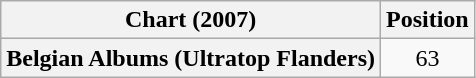<table class="wikitable plainrowheaders" style="text-align:center">
<tr>
<th scope="col">Chart (2007)</th>
<th scope="col">Position</th>
</tr>
<tr>
<th scope="row">Belgian Albums (Ultratop Flanders)</th>
<td>63</td>
</tr>
</table>
